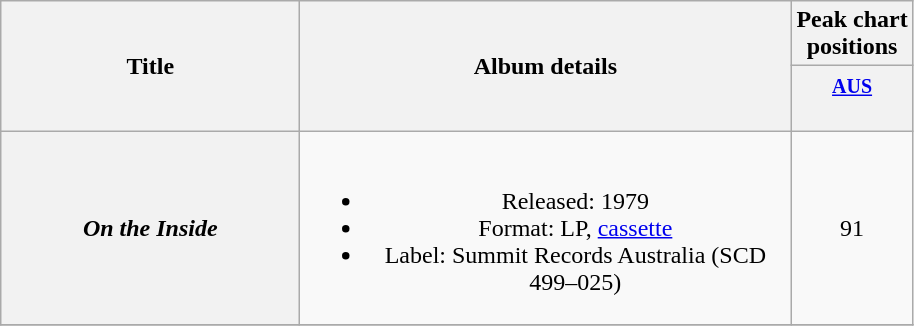<table class="wikitable plainrowheaders" style="text-align:center;" border="1">
<tr>
<th scope="col" rowspan="2" style="width:12em;">Title</th>
<th scope="col" rowspan="2" style="width:20em;">Album details</th>
<th scope="col" colspan="1">Peak chart<br>positions</th>
</tr>
<tr>
<th scope="col" style="text-align:center;"><small><a href='#'>AUS</a><br></small><br></th>
</tr>
<tr>
<th scope="row"><em>On the Inside</em></th>
<td><br><ul><li>Released: 1979</li><li>Format: LP, <a href='#'>cassette</a></li><li>Label: Summit Records Australia (SCD 499–025)</li></ul></td>
<td align="center">91</td>
</tr>
<tr>
</tr>
</table>
